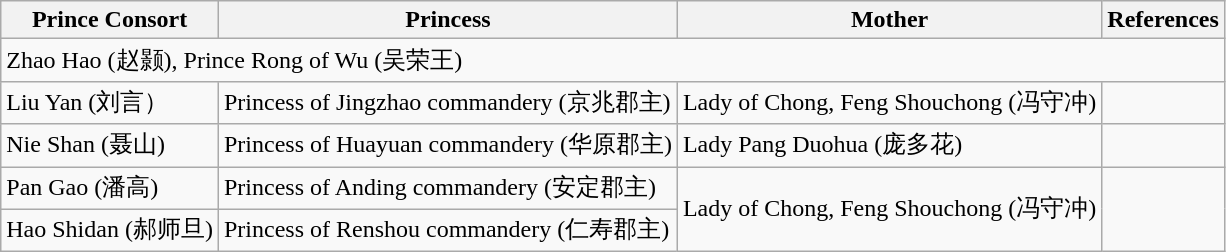<table class="wikitable">
<tr>
<th>Prince Consort</th>
<th>Princess</th>
<th>Mother</th>
<th>References</th>
</tr>
<tr>
<td colspan="4">Zhao Hao (赵颢), Prince Rong of Wu (吴荣王)</td>
</tr>
<tr>
<td>Liu Yan (刘言）</td>
<td>Princess of Jingzhao commandery (京兆郡主)</td>
<td>Lady of Chong, Feng Shouchong (冯守冲)</td>
<td></td>
</tr>
<tr>
<td>Nie Shan (聂山)</td>
<td>Princess of Huayuan commandery (华原郡主)</td>
<td>Lady Pang Duohua (庞多花)</td>
<td></td>
</tr>
<tr>
<td>Pan Gao (潘高)</td>
<td>Princess of Anding commandery (安定郡主)</td>
<td rowspan="2">Lady of Chong, Feng Shouchong (冯守冲)</td>
<td rowspan="2"></td>
</tr>
<tr>
<td>Hao Shidan (郝师旦)</td>
<td>Princess of Renshou commandery (仁寿郡主)</td>
</tr>
</table>
